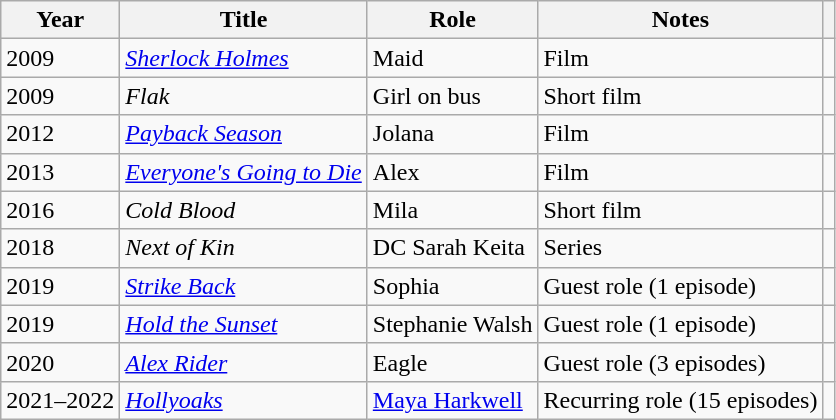<table class="wikitable sortable plainrowheaders">
<tr>
<th scope="col">Year</th>
<th scope="col">Title</th>
<th scope="col">Role</th>
<th scope="col" class="unsortable">Notes</th>
<th scope="col" class="unsortable"></th>
</tr>
<tr>
<td>2009</td>
<td><em><a href='#'>Sherlock Holmes</a></em></td>
<td>Maid</td>
<td>Film</td>
<td align="center"></td>
</tr>
<tr>
<td>2009</td>
<td><em>Flak</em></td>
<td>Girl on bus</td>
<td>Short film</td>
<td></td>
</tr>
<tr>
<td>2012</td>
<td><em><a href='#'>Payback Season</a></em></td>
<td>Jolana</td>
<td>Film</td>
<td align="center"></td>
</tr>
<tr>
<td>2013</td>
<td><em><a href='#'>Everyone's Going to Die</a></em></td>
<td>Alex</td>
<td>Film</td>
<td align="center"></td>
</tr>
<tr>
<td>2016</td>
<td><em>Cold Blood</em></td>
<td>Mila</td>
<td>Short film</td>
<td></td>
</tr>
<tr>
<td>2018</td>
<td><em>Next of Kin</em></td>
<td>DC Sarah Keita</td>
<td>Series</td>
<td align="center"></td>
</tr>
<tr>
<td>2019</td>
<td><em><a href='#'>Strike Back</a></em></td>
<td>Sophia</td>
<td>Guest role (1 episode)</td>
<td align="center"></td>
</tr>
<tr>
<td>2019</td>
<td><em><a href='#'>Hold the Sunset</a></em></td>
<td>Stephanie Walsh</td>
<td>Guest role (1 episode)</td>
<td align="center"></td>
</tr>
<tr>
<td>2020</td>
<td><em><a href='#'>Alex Rider</a></em></td>
<td>Eagle</td>
<td>Guest role (3 episodes)</td>
<td align="center"></td>
</tr>
<tr>
<td>2021–2022</td>
<td><em><a href='#'>Hollyoaks</a></em></td>
<td><a href='#'>Maya Harkwell</a></td>
<td>Recurring role (15 episodes)</td>
<td align="center"></td>
</tr>
</table>
